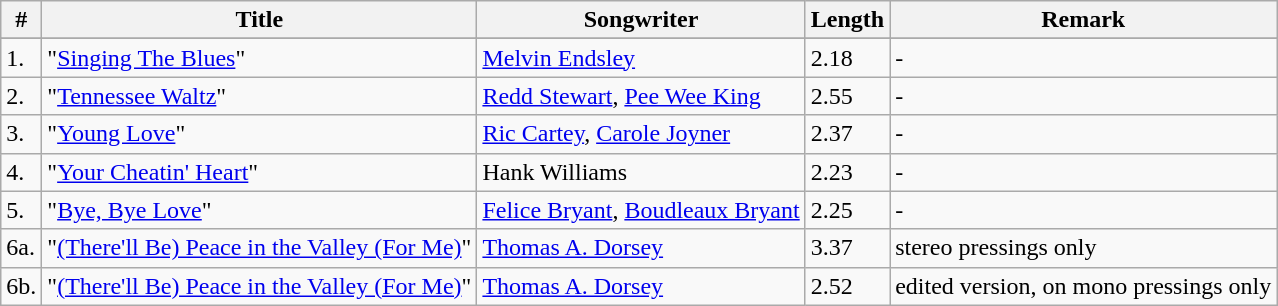<table class="wikitable">
<tr>
<th>#</th>
<th>Title</th>
<th>Songwriter</th>
<th>Length</th>
<th>Remark</th>
</tr>
<tr bgcolor="#ebf5ff">
</tr>
<tr>
<td>1.</td>
<td>"<a href='#'>Singing The Blues</a>"</td>
<td><a href='#'>Melvin Endsley</a></td>
<td>2.18</td>
<td>-</td>
</tr>
<tr>
<td>2.</td>
<td>"<a href='#'>Tennessee Waltz</a>"</td>
<td><a href='#'>Redd Stewart</a>, <a href='#'>Pee Wee King</a></td>
<td>2.55</td>
<td>-</td>
</tr>
<tr>
<td>3.</td>
<td>"<a href='#'>Young Love</a>"</td>
<td><a href='#'>Ric Cartey</a>, <a href='#'>Carole Joyner</a></td>
<td>2.37</td>
<td>-</td>
</tr>
<tr>
<td>4.</td>
<td>"<a href='#'>Your Cheatin' Heart</a>"</td>
<td>Hank Williams</td>
<td>2.23</td>
<td>-</td>
</tr>
<tr>
<td>5.</td>
<td>"<a href='#'>Bye, Bye Love</a>"</td>
<td><a href='#'>Felice Bryant</a>, <a href='#'>Boudleaux Bryant</a></td>
<td>2.25</td>
<td>-</td>
</tr>
<tr>
<td>6a.</td>
<td>"<a href='#'>(There'll Be) Peace in the Valley (For Me)</a>"</td>
<td><a href='#'>Thomas A. Dorsey</a></td>
<td>3.37</td>
<td>stereo pressings only</td>
</tr>
<tr>
<td>6b.</td>
<td>"<a href='#'>(There'll Be) Peace in the Valley (For Me)</a>"</td>
<td><a href='#'>Thomas A. Dorsey</a></td>
<td>2.52</td>
<td>edited version, on mono pressings only</td>
</tr>
</table>
